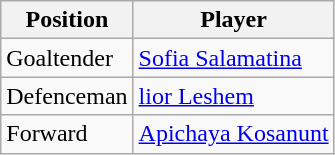<table class="wikitable">
<tr>
<th>Position</th>
<th>Player</th>
</tr>
<tr>
<td>Goaltender</td>
<td> <a href='#'>Sofia Salamatina</a></td>
</tr>
<tr>
<td>Defenceman</td>
<td> <a href='#'>lior Leshem</a></td>
</tr>
<tr>
<td>Forward</td>
<td> <a href='#'>Apichaya Kosanunt</a></td>
</tr>
</table>
